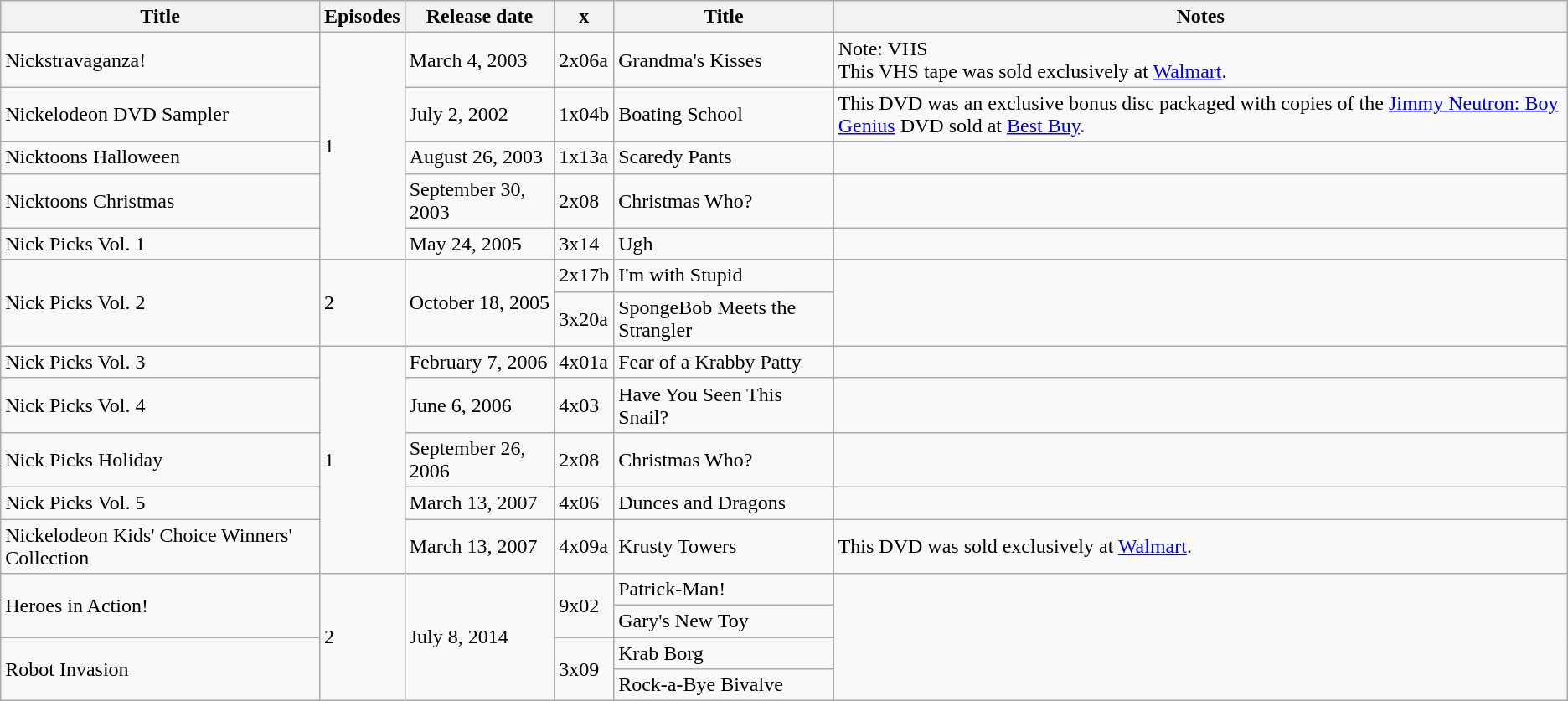<table class="wikitable">
<tr>
<th>Title</th>
<th>Episodes</th>
<th>Release date</th>
<th>x</th>
<th>Title</th>
<th>Notes</th>
</tr>
<tr>
<td>Nickstravaganza!</td>
<td rowspan="5">1</td>
<td>March 4, 2003</td>
<td>2x06a</td>
<td>Grandma's Kisses</td>
<td>Note: VHS<br>This VHS tape was sold exclusively at <a href='#'>Walmart</a>.</td>
</tr>
<tr>
<td>Nickelodeon DVD Sampler</td>
<td>July 2, 2002</td>
<td>1x04b</td>
<td>Boating School</td>
<td>This DVD was an exclusive bonus disc packaged with copies of the <a href='#'>Jimmy Neutron: Boy Genius</a> DVD sold at <a href='#'>Best Buy</a>.</td>
</tr>
<tr>
<td>Nicktoons Halloween</td>
<td>August 26, 2003</td>
<td>1x13a</td>
<td>Scaredy Pants</td>
<td></td>
</tr>
<tr>
<td>Nicktoons Christmas</td>
<td>September 30, 2003</td>
<td>2x08</td>
<td>Christmas Who?</td>
<td></td>
</tr>
<tr>
<td>Nick Picks Vol. 1</td>
<td>May 24, 2005</td>
<td>3x14</td>
<td>Ugh</td>
<td></td>
</tr>
<tr>
<td rowspan="2">Nick Picks Vol. 2</td>
<td rowspan="2">2</td>
<td rowspan="2">October 18, 2005</td>
<td>2x17b</td>
<td>I'm with Stupid</td>
<td rowspan="2"></td>
</tr>
<tr>
<td>3x20a</td>
<td>SpongeBob Meets the Strangler</td>
</tr>
<tr>
<td>Nick Picks Vol. 3</td>
<td rowspan="5">1</td>
<td>February 7, 2006</td>
<td>4x01a</td>
<td>Fear of a Krabby Patty</td>
<td></td>
</tr>
<tr>
<td>Nick Picks Vol. 4</td>
<td>June 6, 2006</td>
<td>4x03</td>
<td>Have You Seen This Snail?</td>
<td></td>
</tr>
<tr>
<td>Nick Picks Holiday</td>
<td>September 26, 2006</td>
<td>2x08</td>
<td>Christmas Who?</td>
<td></td>
</tr>
<tr>
<td>Nick Picks Vol. 5</td>
<td>March 13, 2007</td>
<td>4x06</td>
<td>Dunces and Dragons</td>
<td></td>
</tr>
<tr>
<td>Nickelodeon Kids' Choice Winners' Collection</td>
<td>March 13, 2007</td>
<td>4x09a</td>
<td>Krusty Towers</td>
<td>This DVD was sold exclusively at <a href='#'>Walmart</a>.</td>
</tr>
<tr>
<td rowspan="2">Heroes in Action!</td>
<td rowspan="4">2</td>
<td rowspan="4">July 8, 2014</td>
<td rowspan="2">9x02</td>
<td>Patrick-Man!</td>
<td rowspan="4"></td>
</tr>
<tr>
<td>Gary's New Toy</td>
</tr>
<tr>
<td rowspan="2">Robot Invasion</td>
<td rowspan="2">3x09</td>
<td>Krab Borg</td>
</tr>
<tr>
<td>Rock-a-Bye Bivalve</td>
</tr>
</table>
